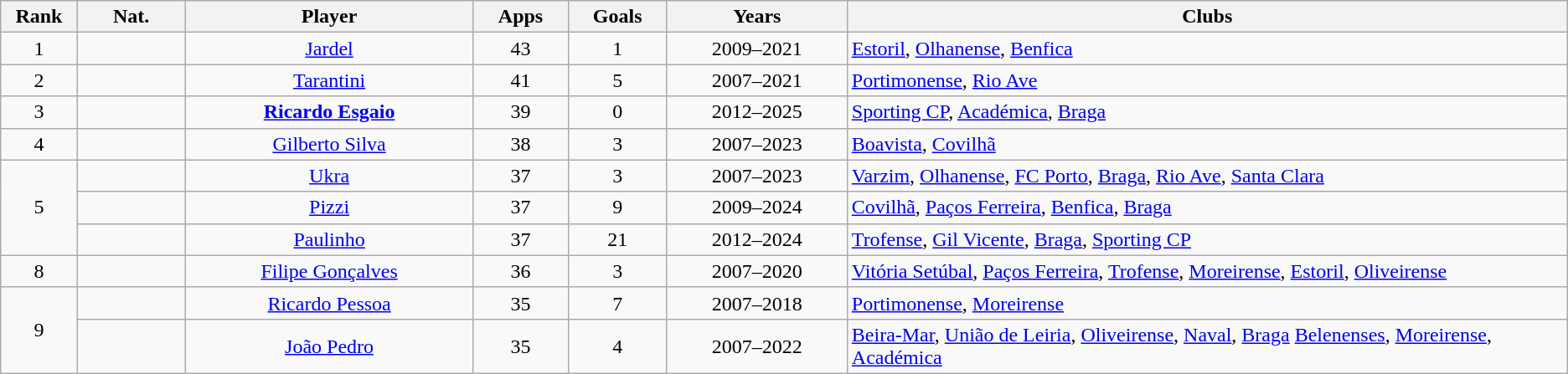<table class="wikitable">
<tr>
<th width=1%>Rank</th>
<th width=3%>Nat.</th>
<th width=8%>Player</th>
<th width=2%>Apps</th>
<th width=2%>Goals</th>
<th width=5%>Years</th>
<th width=20%>Clubs</th>
</tr>
<tr>
<td align=center>1</td>
<td align=center></td>
<td align=center><a href='#'>Jardel</a></td>
<td align=center>43</td>
<td align=center>1</td>
<td align=center>2009–2021</td>
<td><a href='#'>Estoril</a>, <a href='#'>Olhanense</a>, <a href='#'>Benfica</a></td>
</tr>
<tr>
<td align=center>2</td>
<td align=center></td>
<td align=center><a href='#'>Tarantini</a></td>
<td align=center>41</td>
<td align=center>5</td>
<td align=center>2007–2021</td>
<td><a href='#'>Portimonense</a>, <a href='#'>Rio Ave</a></td>
</tr>
<tr>
<td align=center>3</td>
<td align=center></td>
<td align=center><strong><a href='#'>Ricardo Esgaio</a></strong></td>
<td align=center>39</td>
<td align=center>0</td>
<td align=center>2012–2025</td>
<td><a href='#'>Sporting CP</a>, <a href='#'>Académica</a>, <a href='#'>Braga</a></td>
</tr>
<tr>
<td align=center>4</td>
<td align=center></td>
<td align=center><a href='#'>Gilberto Silva</a></td>
<td align=center>38</td>
<td align=center>3</td>
<td align=center>2007–2023</td>
<td><a href='#'>Boavista</a>, <a href='#'>Covilhã</a></td>
</tr>
<tr>
<td align=center rowspan="3">5</td>
<td align=center></td>
<td align=center><a href='#'>Ukra</a></td>
<td align=center>37</td>
<td align=center>3</td>
<td align=center>2007–2023</td>
<td><a href='#'>Varzim</a>, <a href='#'>Olhanense</a>, <a href='#'>FC Porto</a>, <a href='#'>Braga</a>, <a href='#'>Rio Ave</a>, <a href='#'>Santa Clara</a></td>
</tr>
<tr>
<td align=center></td>
<td align=center><a href='#'>Pizzi</a></td>
<td align=center>37</td>
<td align=center>9</td>
<td align=center>2009–2024</td>
<td><a href='#'>Covilhã</a>, <a href='#'>Paços Ferreira</a>, <a href='#'>Benfica</a>, <a href='#'>Braga</a></td>
</tr>
<tr>
<td align=center></td>
<td align=center><a href='#'>Paulinho</a></td>
<td align=center>37</td>
<td align=center>21</td>
<td align=center>2012–2024</td>
<td><a href='#'>Trofense</a>, <a href='#'>Gil Vicente</a>, <a href='#'>Braga</a>, <a href='#'>Sporting CP</a></td>
</tr>
<tr>
<td align=center>8</td>
<td align=center></td>
<td align=center><a href='#'>Filipe Gonçalves</a></td>
<td align=center>36</td>
<td align=center>3</td>
<td align=center>2007–2020</td>
<td><a href='#'>Vitória Setúbal</a>, <a href='#'>Paços Ferreira</a>, <a href='#'>Trofense</a>, <a href='#'>Moreirense</a>, <a href='#'>Estoril</a>, <a href='#'>Oliveirense</a></td>
</tr>
<tr>
<td align=center rowspan="2">9</td>
<td align=center></td>
<td align=center><a href='#'>Ricardo Pessoa</a></td>
<td align=center>35</td>
<td align=center>7</td>
<td align=center>2007–2018</td>
<td><a href='#'>Portimonense</a>, <a href='#'>Moreirense</a></td>
</tr>
<tr>
<td align=center></td>
<td align=center><a href='#'>João Pedro</a></td>
<td align=center>35</td>
<td align=center>4</td>
<td align=center>2007–2022</td>
<td><a href='#'>Beira-Mar</a>, <a href='#'>União de Leiria</a>, <a href='#'>Oliveirense</a>, <a href='#'>Naval</a>, <a href='#'>Braga</a> <a href='#'>Belenenses</a>, <a href='#'>Moreirense</a>, <a href='#'>Académica</a></td>
</tr>
</table>
